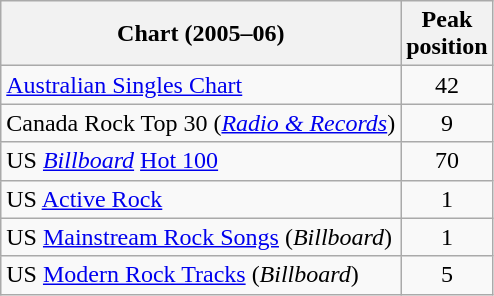<table class="wikitable sortable">
<tr>
<th>Chart (2005–06)</th>
<th>Peak<br>position</th>
</tr>
<tr>
<td><a href='#'>Australian Singles Chart</a></td>
<td align="center">42</td>
</tr>
<tr>
<td>Canada Rock Top 30 (<em><a href='#'>Radio & Records</a></em>)</td>
<td style="text-align:center">9</td>
</tr>
<tr>
<td>US <a href='#'><em>Billboard</em></a> <a href='#'>Hot 100</a></td>
<td align="center">70</td>
</tr>
<tr>
<td>US <a href='#'>Active Rock</a></td>
<td align="center">1</td>
</tr>
<tr>
<td>US <a href='#'>Mainstream Rock Songs</a> (<em>Billboard</em>)</td>
<td align=center>1</td>
</tr>
<tr>
<td>US <a href='#'>Modern Rock Tracks</a> (<em>Billboard</em>)</td>
<td align=center>5</td>
</tr>
</table>
